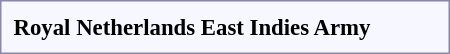<table style="border:1px solid #8888aa; background-color:#f7f8ff; padding:5px; font-size:95%; margin: 0px 12px 12px 0px;">
<tr style="text-align:center;">
<td rowspan=2><strong> Royal Netherlands East Indies Army</strong><br></td>
<td colspan=2 rowspan=2></td>
<td colspan=2></td>
<td colspan=2></td>
<td colspan=2></td>
<td colspan=2 rowspan=2></td>
<td colspan=2></td>
<td colspan=2></td>
<td colspan=2></td>
<td colspan=2></td>
<td colspan=3></td>
<td colspan=3></td>
</tr>
<tr style="text-align:center;">
<td colspan=2></td>
<td colspan=2></td>
<td colspan=2></td>
<td colspan=2></td>
<td colspan=2></td>
<td colspan=2></td>
<td colspan=2></td>
<td colspan=3></td>
<td colspan=3></td>
</tr>
</table>
